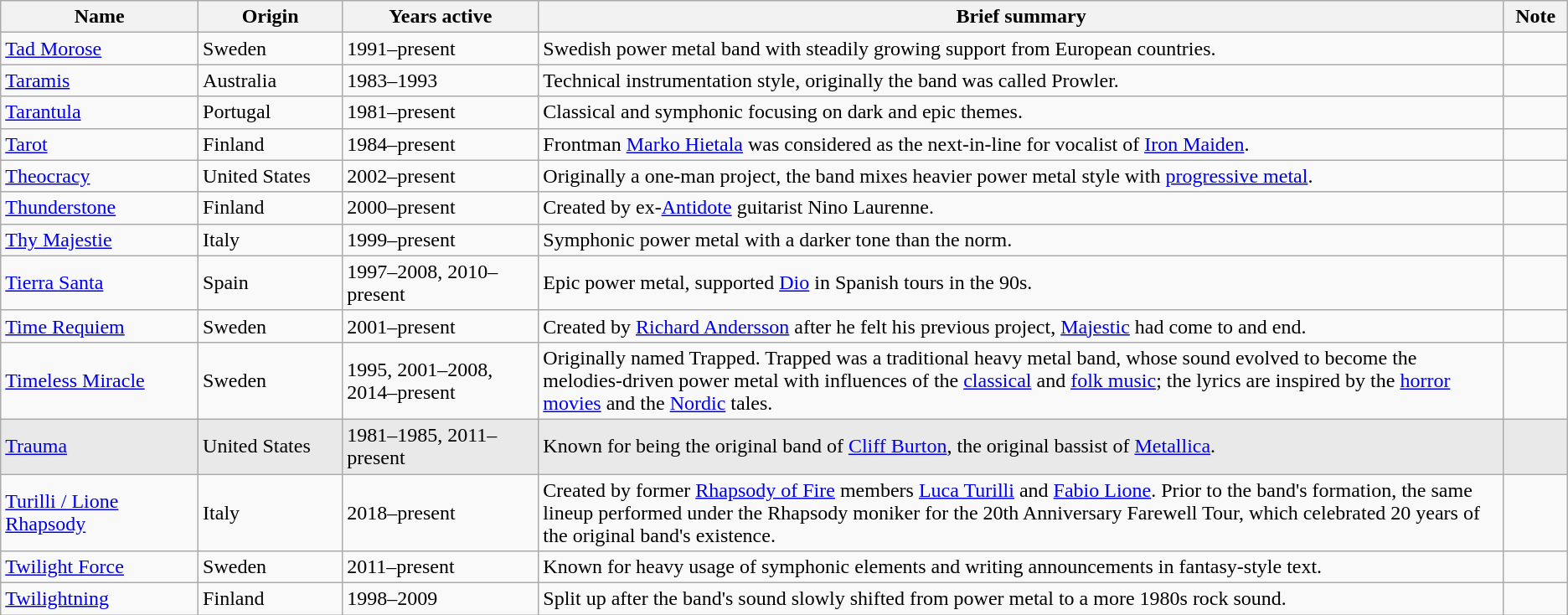<table class= "wikitable sortable sticky-header-multi">
<tr>
<th style="width:11em">Name</th>
<th style="width:8em">Origin</th>
<th style="width:12em">Years active</th>
<th style="width:65em">Brief summary</th>
<th style="width:3em">Note</th>
</tr>
<tr>
<td><a href='#'>Tad Morose</a></td>
<td>Sweden</td>
<td>1991–present</td>
<td>Swedish power metal band with steadily growing support from European countries.</td>
<td></td>
</tr>
<tr>
<td><a href='#'>Taramis</a></td>
<td>Australia</td>
<td>1983–1993</td>
<td>Technical instrumentation style, originally the band was called Prowler.</td>
<td></td>
</tr>
<tr>
<td><a href='#'>Tarantula</a></td>
<td>Portugal</td>
<td>1981–present</td>
<td>Classical and symphonic focusing on dark and epic themes.</td>
<td></td>
</tr>
<tr>
<td><a href='#'>Tarot</a></td>
<td>Finland</td>
<td>1984–present</td>
<td>Frontman <a href='#'>Marko Hietala</a> was considered as the next-in-line for vocalist of <a href='#'>Iron Maiden</a>.</td>
<td></td>
</tr>
<tr>
<td><a href='#'>Theocracy</a></td>
<td>United States</td>
<td>2002–present</td>
<td>Originally a one-man project, the band mixes heavier power metal style with <a href='#'>progressive metal</a>.</td>
<td></td>
</tr>
<tr>
<td><a href='#'>Thunderstone</a></td>
<td>Finland</td>
<td>2000–present</td>
<td>Created by ex-<a href='#'>Antidote</a> guitarist Nino Laurenne.</td>
<td></td>
</tr>
<tr>
<td><a href='#'>Thy Majestie</a></td>
<td>Italy</td>
<td>1999–present</td>
<td>Symphonic power metal with a darker tone than the norm.</td>
<td></td>
</tr>
<tr>
<td><a href='#'>Tierra Santa</a></td>
<td>Spain</td>
<td>1997–2008, 2010–present</td>
<td>Epic power metal, supported <a href='#'>Dio</a> in Spanish tours in the 90s.</td>
<td></td>
</tr>
<tr>
<td><a href='#'>Time Requiem</a></td>
<td>Sweden</td>
<td>2001–present</td>
<td>Created by <a href='#'>Richard Andersson</a> after he felt his previous project, <a href='#'>Majestic</a> had come to and end.</td>
<td></td>
</tr>
<tr>
<td><a href='#'>Timeless Miracle</a></td>
<td>Sweden</td>
<td>1995, 2001–2008, 2014–present</td>
<td>Originally named Trapped. Trapped was a traditional heavy metal band, whose sound evolved to become the melodies-driven power metal with influences of the <a href='#'>classical</a> and <a href='#'>folk music</a>; the lyrics are inspired by the <a href='#'>horror movies</a> and the <a href='#'>Nordic</a> tales.</td>
<td></td>
</tr>
<tr style="background:#e9e9e9;">
<td><a href='#'>Trauma</a></td>
<td>United States</td>
<td>1981–1985, 2011–present</td>
<td>Known for being the original band of <a href='#'>Cliff Burton</a>, the original bassist of <a href='#'>Metallica</a>.</td>
<td></td>
</tr>
<tr>
<td><a href='#'>Turilli / Lione Rhapsody</a></td>
<td>Italy</td>
<td>2018–present</td>
<td>Created by former <a href='#'>Rhapsody of Fire</a> members <a href='#'>Luca Turilli</a> and <a href='#'>Fabio Lione</a>. Prior to the band's formation, the same lineup performed under the Rhapsody moniker for the 20th Anniversary Farewell Tour, which celebrated 20 years of the original band's existence.</td>
<td></td>
</tr>
<tr>
<td><a href='#'>Twilight Force</a></td>
<td>Sweden</td>
<td>2011–present</td>
<td>Known for heavy usage of symphonic elements and writing announcements in fantasy-style text.</td>
<td></td>
</tr>
<tr>
<td><a href='#'>Twilightning</a></td>
<td>Finland</td>
<td>1998–2009</td>
<td>Split up after the band's sound slowly shifted from power metal to a more 1980s rock sound.</td>
<td></td>
</tr>
</table>
